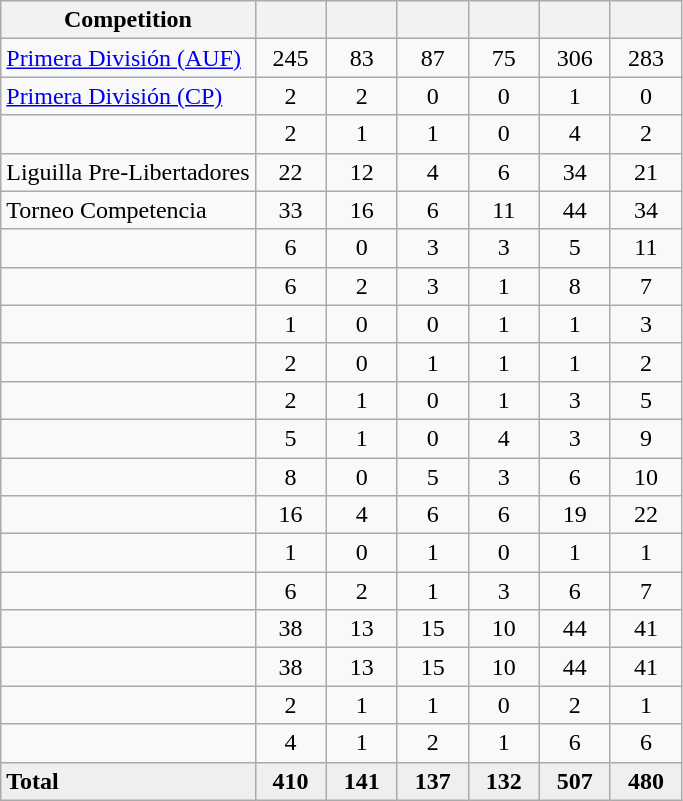<table class="wikitable">
<tr>
<th width=>Competition</th>
<th width=40px></th>
<th width=40px></th>
<th width=40px></th>
<th width=40px></th>
<th width=40px></th>
<th width=40px></th>
</tr>
<tr align=center>
<td align=left><a href='#'>Primera División (AUF)</a></td>
<td>245</td>
<td>83</td>
<td>87</td>
<td>75</td>
<td>306</td>
<td>283</td>
</tr>
<tr align=center>
<td align=left><a href='#'>Primera División (CP)</a> </td>
<td>2</td>
<td>2</td>
<td>0</td>
<td>0</td>
<td>1</td>
<td>0</td>
</tr>
<tr align=center>
<td></td>
<td>2</td>
<td>1</td>
<td>1</td>
<td>0</td>
<td>4</td>
<td>2</td>
</tr>
<tr align=center>
<td align=left>Liguilla Pre-Libertadores </td>
<td>22</td>
<td>12</td>
<td>4</td>
<td>6</td>
<td>34</td>
<td>21</td>
</tr>
<tr align=center>
<td align=left>Torneo Competencia</td>
<td>33</td>
<td>16</td>
<td>6</td>
<td>11</td>
<td>44</td>
<td>34</td>
</tr>
<tr align=center>
<td></td>
<td>6</td>
<td>0</td>
<td>3</td>
<td>3</td>
<td>5</td>
<td>11</td>
</tr>
<tr align=center>
<td></td>
<td>6</td>
<td>2</td>
<td>3</td>
<td>1</td>
<td>8</td>
<td>7</td>
</tr>
<tr align=center>
<td></td>
<td>1</td>
<td>0</td>
<td>0</td>
<td>1</td>
<td>1</td>
<td>3</td>
</tr>
<tr align=center>
<td></td>
<td>2</td>
<td>0</td>
<td>1</td>
<td>1</td>
<td>1</td>
<td>2</td>
</tr>
<tr align=center>
<td></td>
<td>2</td>
<td>1</td>
<td>0</td>
<td>1</td>
<td>3</td>
<td>5</td>
</tr>
<tr align=center>
<td></td>
<td>5</td>
<td>1</td>
<td>0</td>
<td>4</td>
<td>3</td>
<td>9</td>
</tr>
<tr align=center>
<td></td>
<td>8</td>
<td>0</td>
<td>5</td>
<td>3</td>
<td>6</td>
<td>10</td>
</tr>
<tr align=center>
<td></td>
<td>16</td>
<td>4</td>
<td>6</td>
<td>6</td>
<td>19</td>
<td>22</td>
</tr>
<tr align=center>
<td></td>
<td>1</td>
<td>0</td>
<td>1</td>
<td>0</td>
<td>1</td>
<td>1</td>
</tr>
<tr align=center>
<td></td>
<td>6</td>
<td>2</td>
<td>1</td>
<td>3</td>
<td>6</td>
<td>7</td>
</tr>
<tr align=center>
<td></td>
<td>38</td>
<td>13</td>
<td>15</td>
<td>10</td>
<td>44</td>
<td>41</td>
</tr>
<tr align=center>
<td></td>
<td>38</td>
<td>13</td>
<td>15</td>
<td>10</td>
<td>44</td>
<td>41</td>
</tr>
<tr align=center>
<td></td>
<td>2</td>
<td>1</td>
<td>1</td>
<td>0</td>
<td>2</td>
<td>1</td>
</tr>
<tr align=center>
<td></td>
<td>4</td>
<td>1</td>
<td>2</td>
<td>1</td>
<td>6</td>
<td>6</td>
</tr>
<tr align=center bgcolor=#efefef>
<td align=left><strong>Total</strong></td>
<td><strong>410</strong></td>
<td><strong>141</strong></td>
<td><strong>137</strong></td>
<td><strong>132</strong></td>
<td><strong>507</strong></td>
<td><strong>480</strong></td>
</tr>
</table>
